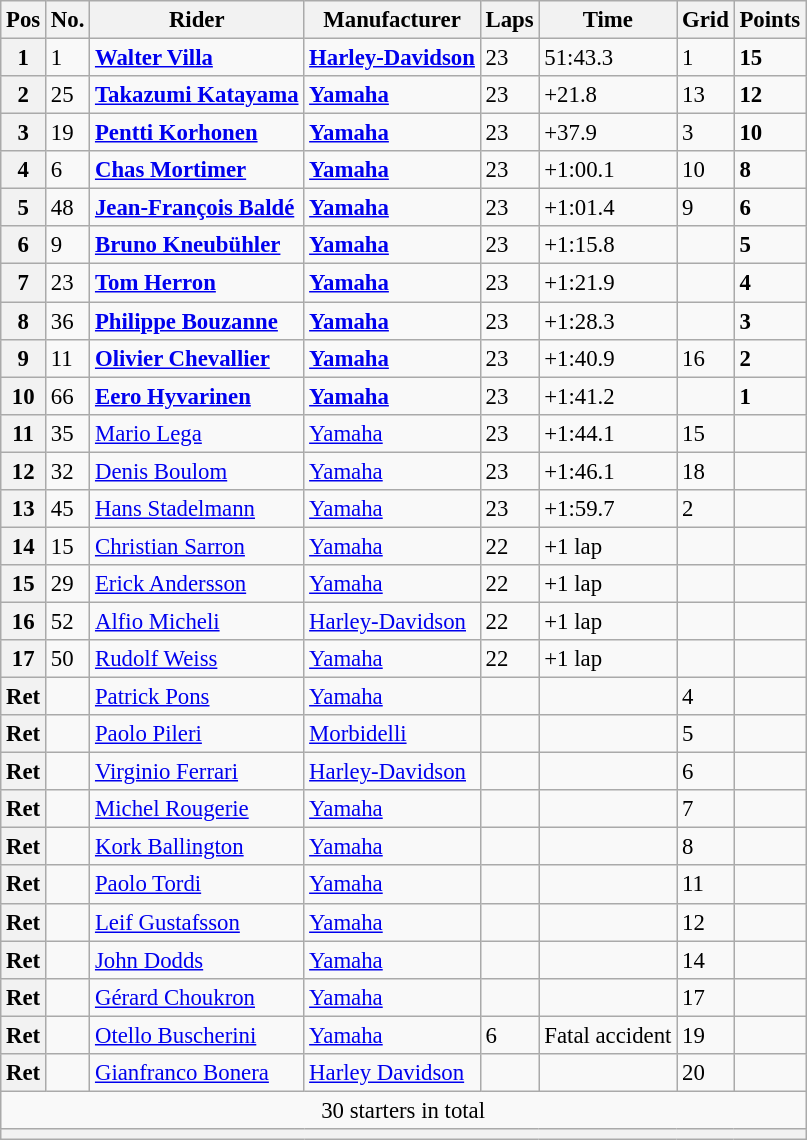<table class="wikitable" style="font-size: 95%;">
<tr>
<th>Pos</th>
<th>No.</th>
<th>Rider</th>
<th>Manufacturer</th>
<th>Laps</th>
<th>Time</th>
<th>Grid</th>
<th>Points</th>
</tr>
<tr>
<th>1</th>
<td>1</td>
<td> <strong><a href='#'>Walter Villa</a></strong></td>
<td><strong><a href='#'>Harley-Davidson</a></strong></td>
<td>23</td>
<td>51:43.3</td>
<td>1</td>
<td><strong>15</strong></td>
</tr>
<tr>
<th>2</th>
<td>25</td>
<td> <strong><a href='#'>Takazumi Katayama</a></strong></td>
<td><strong><a href='#'>Yamaha</a></strong></td>
<td>23</td>
<td>+21.8</td>
<td>13</td>
<td><strong>12</strong></td>
</tr>
<tr>
<th>3</th>
<td>19</td>
<td> <strong><a href='#'>Pentti Korhonen</a></strong></td>
<td><strong><a href='#'>Yamaha</a></strong></td>
<td>23</td>
<td>+37.9</td>
<td>3</td>
<td><strong>10</strong></td>
</tr>
<tr>
<th>4</th>
<td>6</td>
<td> <strong><a href='#'>Chas Mortimer</a></strong></td>
<td><strong><a href='#'>Yamaha</a></strong></td>
<td>23</td>
<td>+1:00.1</td>
<td>10</td>
<td><strong>8</strong></td>
</tr>
<tr>
<th>5</th>
<td>48</td>
<td> <strong><a href='#'>Jean-François Baldé</a></strong></td>
<td><strong><a href='#'>Yamaha</a></strong></td>
<td>23</td>
<td>+1:01.4</td>
<td>9</td>
<td><strong>6</strong></td>
</tr>
<tr>
<th>6</th>
<td>9</td>
<td> <strong><a href='#'>Bruno Kneubühler</a></strong></td>
<td><strong><a href='#'>Yamaha</a></strong></td>
<td>23</td>
<td>+1:15.8</td>
<td></td>
<td><strong>5</strong></td>
</tr>
<tr>
<th>7</th>
<td>23</td>
<td> <strong><a href='#'>Tom Herron</a></strong></td>
<td><strong><a href='#'>Yamaha</a></strong></td>
<td>23</td>
<td>+1:21.9</td>
<td></td>
<td><strong>4</strong></td>
</tr>
<tr>
<th>8</th>
<td>36</td>
<td> <strong><a href='#'>Philippe Bouzanne</a></strong></td>
<td><strong><a href='#'>Yamaha</a></strong></td>
<td>23</td>
<td>+1:28.3</td>
<td></td>
<td><strong>3</strong></td>
</tr>
<tr>
<th>9</th>
<td>11</td>
<td> <strong><a href='#'>Olivier Chevallier</a></strong></td>
<td><strong><a href='#'>Yamaha</a></strong></td>
<td>23</td>
<td>+1:40.9</td>
<td>16</td>
<td><strong>2</strong></td>
</tr>
<tr>
<th>10</th>
<td>66</td>
<td> <strong><a href='#'>Eero Hyvarinen</a></strong></td>
<td><strong><a href='#'>Yamaha</a></strong></td>
<td>23</td>
<td>+1:41.2</td>
<td></td>
<td><strong>1</strong></td>
</tr>
<tr>
<th>11</th>
<td>35</td>
<td> <a href='#'>Mario Lega</a></td>
<td><a href='#'>Yamaha</a></td>
<td>23</td>
<td>+1:44.1</td>
<td>15</td>
<td></td>
</tr>
<tr>
<th>12</th>
<td>32</td>
<td> <a href='#'>Denis Boulom</a></td>
<td><a href='#'>Yamaha</a></td>
<td>23</td>
<td>+1:46.1</td>
<td>18</td>
<td></td>
</tr>
<tr>
<th>13</th>
<td>45</td>
<td> <a href='#'>Hans Stadelmann</a></td>
<td><a href='#'>Yamaha</a></td>
<td>23</td>
<td>+1:59.7</td>
<td>2</td>
<td></td>
</tr>
<tr>
<th>14</th>
<td>15</td>
<td> <a href='#'>Christian Sarron</a></td>
<td><a href='#'>Yamaha</a></td>
<td>22</td>
<td>+1 lap</td>
<td></td>
<td></td>
</tr>
<tr>
<th>15</th>
<td>29</td>
<td> <a href='#'>Erick Andersson</a></td>
<td><a href='#'>Yamaha</a></td>
<td>22</td>
<td>+1 lap</td>
<td></td>
<td></td>
</tr>
<tr>
<th>16</th>
<td>52</td>
<td> <a href='#'>Alfio Micheli</a></td>
<td><a href='#'>Harley-Davidson</a></td>
<td>22</td>
<td>+1 lap</td>
<td></td>
<td></td>
</tr>
<tr>
<th>17</th>
<td>50</td>
<td> <a href='#'>Rudolf Weiss</a></td>
<td><a href='#'>Yamaha</a></td>
<td>22</td>
<td>+1 lap</td>
<td></td>
<td></td>
</tr>
<tr>
<th>Ret</th>
<td></td>
<td> <a href='#'>Patrick Pons</a></td>
<td><a href='#'>Yamaha</a></td>
<td></td>
<td></td>
<td>4</td>
<td></td>
</tr>
<tr>
<th>Ret</th>
<td></td>
<td> <a href='#'>Paolo Pileri</a></td>
<td><a href='#'>Morbidelli</a></td>
<td></td>
<td></td>
<td>5</td>
<td></td>
</tr>
<tr>
<th>Ret</th>
<td></td>
<td> <a href='#'>Virginio Ferrari</a></td>
<td><a href='#'>Harley-Davidson</a></td>
<td></td>
<td></td>
<td>6</td>
<td></td>
</tr>
<tr>
<th>Ret</th>
<td></td>
<td> <a href='#'>Michel Rougerie</a></td>
<td><a href='#'>Yamaha</a></td>
<td></td>
<td></td>
<td>7</td>
<td></td>
</tr>
<tr>
<th>Ret</th>
<td></td>
<td> <a href='#'>Kork Ballington</a></td>
<td><a href='#'>Yamaha</a></td>
<td></td>
<td></td>
<td>8</td>
<td></td>
</tr>
<tr>
<th>Ret</th>
<td></td>
<td> <a href='#'>Paolo Tordi</a></td>
<td><a href='#'>Yamaha</a></td>
<td></td>
<td></td>
<td>11</td>
<td></td>
</tr>
<tr>
<th>Ret</th>
<td></td>
<td> <a href='#'>Leif Gustafsson</a></td>
<td><a href='#'>Yamaha</a></td>
<td></td>
<td></td>
<td>12</td>
<td></td>
</tr>
<tr>
<th>Ret</th>
<td></td>
<td> <a href='#'>John Dodds</a></td>
<td><a href='#'>Yamaha</a></td>
<td></td>
<td></td>
<td>14</td>
<td></td>
</tr>
<tr>
<th>Ret</th>
<td></td>
<td> <a href='#'>Gérard Choukron</a></td>
<td><a href='#'>Yamaha</a></td>
<td></td>
<td></td>
<td>17</td>
<td></td>
</tr>
<tr>
<th>Ret</th>
<td></td>
<td> <a href='#'>Otello Buscherini</a> </td>
<td><a href='#'>Yamaha</a></td>
<td>6</td>
<td>Fatal accident</td>
<td>19</td>
<td></td>
</tr>
<tr>
<th>Ret</th>
<td></td>
<td> <a href='#'>Gianfranco Bonera</a></td>
<td><a href='#'>Harley Davidson</a></td>
<td></td>
<td></td>
<td>20</td>
<td></td>
</tr>
<tr>
<td colspan=8 align=center>30 starters in total</td>
</tr>
<tr>
<th colspan=8></th>
</tr>
</table>
